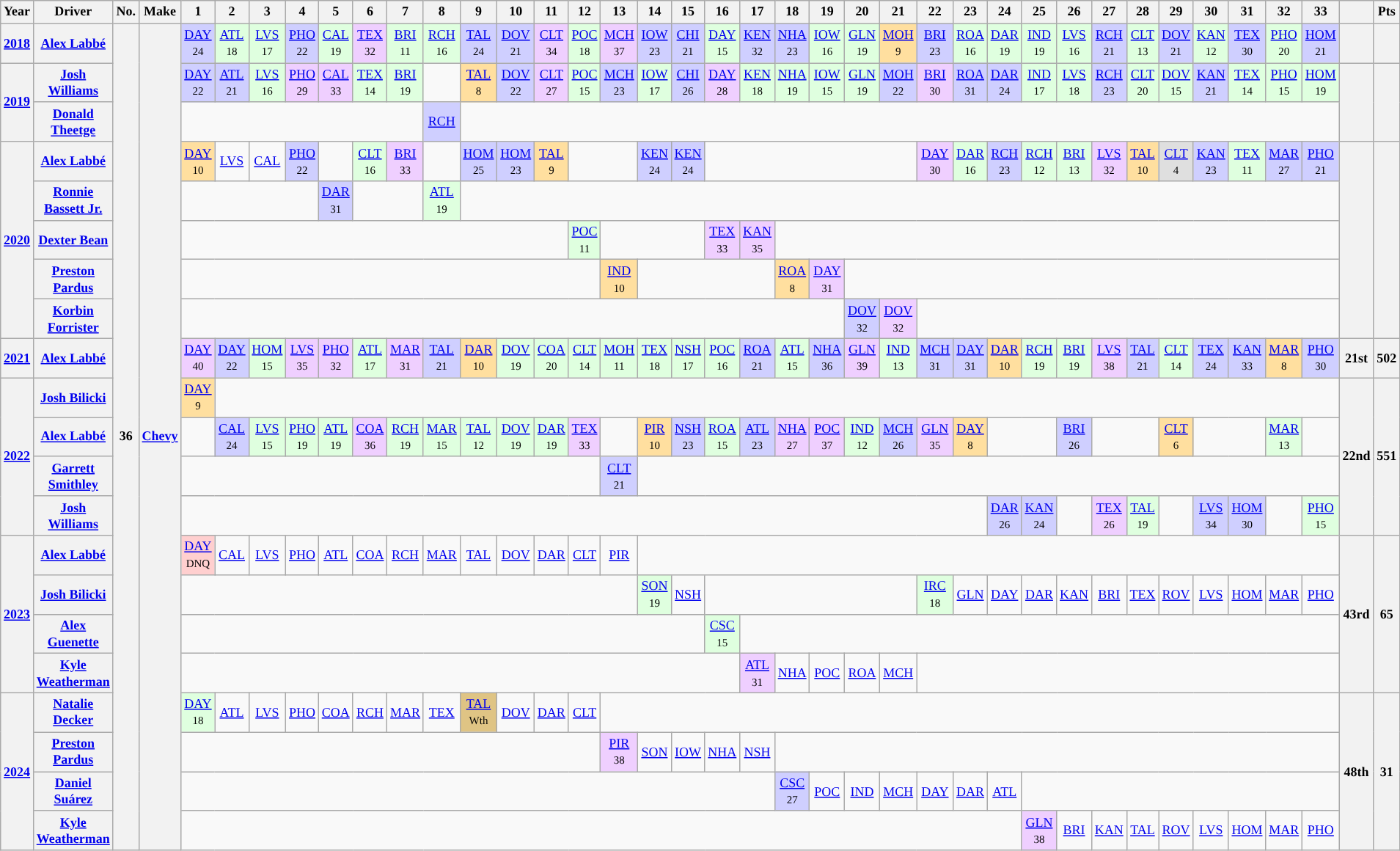<table class="wikitable" style="text-align:center; font-size:75%">
<tr>
<th>Year</th>
<th>Driver</th>
<th>No.</th>
<th>Make</th>
<th>1</th>
<th>2</th>
<th>3</th>
<th>4</th>
<th>5</th>
<th>6</th>
<th>7</th>
<th>8</th>
<th>9</th>
<th>10</th>
<th>11</th>
<th>12</th>
<th>13</th>
<th>14</th>
<th>15</th>
<th>16</th>
<th>17</th>
<th>18</th>
<th>19</th>
<th>20</th>
<th>21</th>
<th>22</th>
<th>23</th>
<th>24</th>
<th>25</th>
<th>26</th>
<th>27</th>
<th>28</th>
<th>29</th>
<th>30</th>
<th>31</th>
<th>32</th>
<th>33</th>
<th></th>
<th>Pts</th>
</tr>
<tr>
<th><a href='#'>2018</a></th>
<th><a href='#'>Alex Labbé</a></th>
<th rowspan="21">36</th>
<th rowspan="21"><a href='#'>Chevy</a></th>
<td style="background:#CFCFFF;"><a href='#'>DAY</a><br><small>24</small></td>
<td style="background:#DFFFDF;"><a href='#'>ATL</a><br><small>18</small></td>
<td style="background:#DFFFDF;"><a href='#'>LVS</a><br><small>17</small></td>
<td style="background:#CFCFFF;"><a href='#'>PHO</a><br><small>22</small></td>
<td style="background:#DFFFDF;"><a href='#'>CAL</a><br><small>19</small></td>
<td style="background:#EFCFFF;"><a href='#'>TEX</a><br><small>32</small></td>
<td style="background:#DFFFDF;"><a href='#'>BRI</a><br><small>11</small></td>
<td style="background:#DFFFDF;"><a href='#'>RCH</a><br><small>16</small></td>
<td style="background:#CFCFFF;"><a href='#'>TAL</a><br><small>24</small></td>
<td style="background:#CFCFFF;"><a href='#'>DOV</a><br><small>21</small></td>
<td style="background:#EFCFFF;"><a href='#'>CLT</a><br><small>34</small></td>
<td style="background:#DFFFDF;"><a href='#'>POC</a><br><small>18</small></td>
<td style="background:#EFCFFF;"><a href='#'>MCH</a><br><small>37</small></td>
<td style="background:#CFCFFF;"><a href='#'>IOW</a><br><small>23</small></td>
<td style="background:#CFCFFF;"><a href='#'>CHI</a><br><small>21</small></td>
<td style="background:#DFFFDF;"><a href='#'>DAY</a><br><small>15</small></td>
<td style="background:#CFCFFF;"><a href='#'>KEN</a><br><small>32</small></td>
<td style="background:#CFCFFF;"><a href='#'>NHA</a><br><small>23</small></td>
<td style="background:#DFFFDF;"><a href='#'>IOW</a><br><small>16</small></td>
<td style="background:#DFFFDF;"><a href='#'>GLN</a><br><small>19</small></td>
<td style="background:#FFDF9F;"><a href='#'>MOH</a><br><small>9</small></td>
<td style="background:#CFCFFF;"><a href='#'>BRI</a><br><small>23</small></td>
<td style="background:#DFFFDF;"><a href='#'>ROA</a><br><small>16</small></td>
<td style="background:#DFFFDF;"><a href='#'>DAR</a><br><small>19</small></td>
<td style="background:#DFFFDF;"><a href='#'>IND</a><br><small>19</small></td>
<td style="background:#DFFFDF;"><a href='#'>LVS</a><br><small>16</small></td>
<td style="background:#CFCFFF;"><a href='#'>RCH</a><br><small>21</small></td>
<td style="background:#DFFFDF;"><a href='#'>CLT</a><br><small>13</small></td>
<td style="background:#CFCFFF;"><a href='#'>DOV</a><br><small>21</small></td>
<td style="background:#DFFFDF;"><a href='#'>KAN</a><br><small>12</small></td>
<td style="background:#CFCFFF;"><a href='#'>TEX</a><br><small>30</small></td>
<td style="background:#DFFFDF;"><a href='#'>PHO</a><br><small>20</small></td>
<td style="background:#CFCFFF;"><a href='#'>HOM</a><br><small>21</small></td>
<th></th>
<th></th>
</tr>
<tr>
<th rowspan=2><a href='#'>2019</a></th>
<th><a href='#'>Josh Williams</a></th>
<td style="background:#CFCFFF;"><a href='#'>DAY</a><br><small>22</small></td>
<td style="background:#CFCFFF;"><a href='#'>ATL</a><br><small>21</small></td>
<td style="background:#DFFFDF;"><a href='#'>LVS</a><br><small>16</small></td>
<td style="background:#EFCFFF;"><a href='#'>PHO</a><br><small>29</small></td>
<td style="background:#EFCFFF;"><a href='#'>CAL</a><br><small>33</small></td>
<td style="background:#DFFFDF;"><a href='#'>TEX</a><br><small>14</small></td>
<td style="background:#DFFFDF;"><a href='#'>BRI</a><br><small>19</small></td>
<td></td>
<td style="background:#FFDF9F;"><a href='#'>TAL</a><br><small>8</small></td>
<td style="background:#CFCFFF;"><a href='#'>DOV</a><br><small>22</small></td>
<td style="background:#EFCFFF;"><a href='#'>CLT</a><br><small>27</small></td>
<td style="background:#DFFFDF;"><a href='#'>POC</a><br><small>15</small></td>
<td style="background:#CFCFFF;"><a href='#'>MCH</a><br><small>23</small></td>
<td style="background:#DFFFDF;"><a href='#'>IOW</a><br><small>17</small></td>
<td style="background:#CFCFFF;"><a href='#'>CHI</a><br><small>26</small></td>
<td style="background:#EFCFFF;"><a href='#'>DAY</a><br><small>28</small></td>
<td style="background:#DFFFDF;"><a href='#'>KEN</a><br><small>18</small></td>
<td style="background:#DFFFDF;"><a href='#'>NHA</a><br><small>19</small></td>
<td style="background:#DFFFDF;"><a href='#'>IOW</a><br><small>15</small></td>
<td style="background:#DFFFDF;"><a href='#'>GLN</a><br><small>19</small></td>
<td style="background:#CFCFFF;"><a href='#'>MOH</a><br><small>22</small></td>
<td style="background:#EFCFFF;"><a href='#'>BRI</a><br><small>30</small></td>
<td style="background:#CFCFFF;"><a href='#'>ROA</a><br><small>31</small></td>
<td style="background:#CFCFFF;"><a href='#'>DAR</a><br><small>24</small></td>
<td style="background:#DFFFDF;"><a href='#'>IND</a><br><small>17</small></td>
<td style="background:#DFFFDF;"><a href='#'>LVS</a><br><small>18</small></td>
<td style="background:#CFCFFF;"><a href='#'>RCH</a><br><small>23</small></td>
<td style="background:#DFFFDF;"><a href='#'>CLT</a><br><small>20</small></td>
<td style="background:#DFFFDF;"><a href='#'>DOV</a><br><small>15</small></td>
<td style="background:#CFCFFF;"><a href='#'>KAN</a><br><small>21</small></td>
<td style="background:#DFFFDF;"><a href='#'>TEX</a><br><small>14</small></td>
<td style="background:#DFFFDF;"><a href='#'>PHO</a><br><small>15</small></td>
<td style="background:#DFFFDF;"><a href='#'>HOM</a><br><small>19</small></td>
<th rowspan=2></th>
<th rowspan=2></th>
</tr>
<tr>
<th><a href='#'>Donald Theetge</a></th>
<td colspan=7></td>
<td style="background:#CFCFFF;"><a href='#'>RCH</a><br></td>
<td colspan=25></td>
</tr>
<tr>
<th rowspan=5><a href='#'>2020</a></th>
<th><a href='#'>Alex Labbé</a></th>
<td style="background:#FFDF9F;"><a href='#'>DAY</a><br><small>10</small></td>
<td><a href='#'>LVS</a></td>
<td><a href='#'>CAL</a></td>
<td style="background:#CFCFFF;"><a href='#'>PHO</a><br><small>22</small></td>
<td></td>
<td style="background:#DFFFDF;"><a href='#'>CLT</a><br><small>16</small></td>
<td style="background:#EFCFFF;"><a href='#'>BRI</a><br><small>33</small></td>
<td></td>
<td style="background:#CFCFFF;"><a href='#'>HOM</a><br><small>25</small></td>
<td style="background:#CFCFFF;"><a href='#'>HOM</a><br><small>23</small></td>
<td style="background:#FFDF9F;"><a href='#'>TAL</a><br><small>9</small></td>
<td colspan=2></td>
<td style="background:#CFCFFF;"><a href='#'>KEN</a><br><small>24</small></td>
<td style="background:#CFCFFF;"><a href='#'>KEN</a><br><small>24</small></td>
<td colspan=6></td>
<td style="background:#EFCFFF;"><a href='#'>DAY</a><br><small>30</small></td>
<td style="background:#DFFFDF;"><a href='#'>DAR</a><br><small>16</small></td>
<td style="background:#CFCFFF;"><a href='#'>RCH</a><br><small>23</small></td>
<td style="background:#DFFFDF;"><a href='#'>RCH</a><br><small>12</small></td>
<td style="background:#DFFFDF;"><a href='#'>BRI</a><br><small>13</small></td>
<td style="background:#EFCFFF;"><a href='#'>LVS</a><br><small>32</small></td>
<td style="background:#FFDF9F;"><a href='#'>TAL</a><br><small>10</small></td>
<td style="background:#DFDFDF;"><a href='#'>CLT</a><br><small>4</small></td>
<td style="background:#CFCFFF;"><a href='#'>KAN</a><br><small>23</small></td>
<td style="background:#DFFFDF;"><a href='#'>TEX</a><br><small>11</small></td>
<td style="background:#CFCFFF;"><a href='#'>MAR</a><br><small>27</small></td>
<td style="background:#CFCFFF;"><a href='#'>PHO</a><br><small>21</small></td>
<th rowspan=5></th>
<th rowspan=5></th>
</tr>
<tr>
<th><a href='#'>Ronnie Bassett Jr.</a></th>
<td colspan=4></td>
<td style="background:#CFCFFF;"><a href='#'>DAR</a><br><small>31</small></td>
<td colspan=2></td>
<td style="background:#DFFFDF;"><a href='#'>ATL</a><br><small>19</small></td>
<td colspan=25></td>
</tr>
<tr>
<th><a href='#'>Dexter Bean</a></th>
<td colspan=11></td>
<td style="background:#DFFFDF;"><a href='#'>POC</a><br><small>11</small></td>
<td colspan=3></td>
<td style="background:#EFCFFF;"><a href='#'>TEX</a><br><small>33</small></td>
<td style="background:#EFCFFF;"><a href='#'>KAN</a><br><small>35</small></td>
<td colspan=16></td>
</tr>
<tr>
<th><a href='#'>Preston Pardus</a></th>
<td colspan=12></td>
<td style="background:#FFDF9F;"><a href='#'>IND</a><br><small>10</small></td>
<td colspan=4></td>
<td style="background:#FFDF9F;"><a href='#'>ROA</a><br><small>8</small></td>
<td style="background:#EFCFFF;"><a href='#'>DAY</a><br><small>31</small></td>
<td colspan=14></td>
</tr>
<tr>
<th><a href='#'>Korbin Forrister</a></th>
<td colspan=19></td>
<td style="background:#CFCFFF;"><a href='#'>DOV</a><br><small>32</small></td>
<td style="background:#EFCFFF;"><a href='#'>DOV</a><br><small>32</small></td>
<td colspan=12></td>
</tr>
<tr>
<th><a href='#'>2021</a></th>
<th><a href='#'>Alex Labbé</a></th>
<td style="background:#EFCFFF;"><a href='#'>DAY</a><br><small>40</small></td>
<td style="background:#CFCFFF;"><a href='#'>DAY</a><br><small>22</small></td>
<td style="background:#DFFFDF;"><a href='#'>HOM</a><br><small>15</small></td>
<td style="background:#EFCFFF;"><a href='#'>LVS</a><br><small>35</small></td>
<td style="background:#EFCFFF;"><a href='#'>PHO</a><br><small>32</small></td>
<td style="background:#DFFFDF;"><a href='#'>ATL</a><br><small>17</small></td>
<td style="background:#EFCFFF;"><a href='#'>MAR</a><br><small>31</small></td>
<td style="background:#CFCFFF;"><a href='#'>TAL</a><br><small>21</small></td>
<td style="background:#FFDF9F;"><a href='#'>DAR</a><br><small>10</small></td>
<td style="background:#DFFFDF;"><a href='#'>DOV</a><br><small>19</small></td>
<td style="background:#DFFFDF;"><a href='#'>COA</a><br><small>20</small></td>
<td style="background:#DFFFDF;"><a href='#'>CLT</a><br><small>14</small></td>
<td style="background:#DFFFDF;"><a href='#'>MOH</a><br><small>11</small></td>
<td style="background:#DFFFDF;"><a href='#'>TEX</a><br><small>18</small></td>
<td style="background:#DFFFDF;"><a href='#'>NSH</a><br><small>17</small></td>
<td style="background:#DFFFDF;"><a href='#'>POC</a><br><small>16</small></td>
<td style="background:#CFCFFF;"><a href='#'>ROA</a><br><small>21</small></td>
<td style="background:#DFFFDF;"><a href='#'>ATL</a><br><small>15</small></td>
<td style="background:#CFCFFF;"><a href='#'>NHA</a><br><small>36</small></td>
<td style="background:#EFCFFF;"><a href='#'>GLN</a><br><small>39</small></td>
<td style="background:#DFFFDF;"><a href='#'>IND</a><br><small>13</small></td>
<td style="background:#CFCFFF;"><a href='#'>MCH</a><br><small>31</small></td>
<td style="background:#CFCFFF;"><a href='#'>DAY</a><br><small>31</small></td>
<td style="background:#FFDF9F;"><a href='#'>DAR</a><br><small>10</small></td>
<td style="background:#DFFFDF;"><a href='#'>RCH</a><br><small>19</small></td>
<td style="background:#DFFFDF;"><a href='#'>BRI</a><br><small>19</small></td>
<td style="background:#EFCFFF;"><a href='#'>LVS</a><br><small>38</small></td>
<td style="background:#CFCFFF;"><a href='#'>TAL</a><br><small>21</small></td>
<td style="background:#DFFFDF;"><a href='#'>CLT</a><br><small>14</small></td>
<td style="background:#CFCFFF;"><a href='#'>TEX</a><br><small>24</small></td>
<td style="background:#CFCFFF;"><a href='#'>KAN</a><br><small>33</small></td>
<td style="background:#FFDF9F;'"><a href='#'>MAR</a><br><small>8</small></td>
<td style="background:#CFCFFF;"><a href='#'>PHO</a><br><small>30</small></td>
<th>21st</th>
<th>502</th>
</tr>
<tr>
<th rowspan="4"><a href='#'>2022</a></th>
<th><a href='#'>Josh Bilicki</a></th>
<td style="background:#FFDF9F;"><a href='#'>DAY</a><br><small>9</small></td>
<td colspan=32></td>
<th rowspan="4">22nd</th>
<th rowspan="4">551</th>
</tr>
<tr>
<th><a href='#'>Alex Labbé</a></th>
<td></td>
<td style="background:#CFCFFF;"><a href='#'>CAL</a><br><small>24</small></td>
<td style="background:#DFFFDF;"><a href='#'>LVS</a><br><small>15</small></td>
<td style="background:#DFFFDF;"><a href='#'>PHO</a><br><small>19</small></td>
<td style="background:#DFFFDF;"><a href='#'>ATL</a><br><small>19</small></td>
<td style="background:#EFCFFF;"><a href='#'>COA</a><br><small>36</small></td>
<td style="background:#DFFFDF;"><a href='#'>RCH</a><br><small>19</small></td>
<td style="background:#DFFFDF;"><a href='#'>MAR</a><br><small>15</small></td>
<td style="background:#DFFFDF;"><a href='#'>TAL</a><br><small>12</small></td>
<td style="background:#DFFFDF;"><a href='#'>DOV</a><br><small>19</small></td>
<td style="background:#DFFFDF;"><a href='#'>DAR</a><br><small>19</small></td>
<td style="background:#EFCFFF;"><a href='#'>TEX</a><br><small>33</small></td>
<td></td>
<td style="background:#FFDF9F;"><a href='#'>PIR</a><br><small>10</small></td>
<td style="background:#CFCFFF;"><a href='#'>NSH</a><br><small>23</small></td>
<td style="background:#DFFFDF;"><a href='#'>ROA</a><br><small>15</small></td>
<td style="background:#CFCFFF;"><a href='#'>ATL</a><br><small>23</small></td>
<td style="background:#EFCFFF;"><a href='#'>NHA</a><br><small>27</small></td>
<td style="background:#EFCFFF;"><a href='#'>POC</a><br><small>37</small></td>
<td style="background:#DFFFDF;"><a href='#'>IND</a><br><small>12</small></td>
<td style="background:#CFCFFF;"><a href='#'>MCH</a><br><small>26</small></td>
<td style="background:#EFCFFF;"><a href='#'>GLN</a><br><small>35</small></td>
<td style="background:#FFDF9F;"><a href='#'>DAY</a><br><small>8</small></td>
<td colspan="2"></td>
<td style="background:#CFCFFF;"><a href='#'>BRI</a><br><small>26</small></td>
<td colspan="2"></td>
<td style="background:#FFDF9F;"><a href='#'>CLT</a><br><small>6</small></td>
<td colspan="2"></td>
<td style="background:#DFFFDF;"><a href='#'>MAR</a><br><small>13</small></td>
<td></td>
</tr>
<tr>
<th><a href='#'>Garrett Smithley</a></th>
<td colspan=12></td>
<td style="background:#CFCFFF;"><a href='#'>CLT</a><br><small>21</small></td>
<td colspan=20></td>
</tr>
<tr>
<th><a href='#'>Josh Williams</a></th>
<td colspan="23"></td>
<td style="background:#CFCFFF;"><a href='#'>DAR</a><br><small>26</small></td>
<td style="background:#CFCFFF;"><a href='#'>KAN</a><br><small>24</small></td>
<td></td>
<td style="background:#EFCFFF;"><a href='#'>TEX</a><br><small>26</small></td>
<td style="background:#DFFFDF;"><a href='#'>TAL</a><br><small>19</small></td>
<td></td>
<td style="background:#CFCFFF;"><a href='#'>LVS</a><br><small>34</small></td>
<td style="background:#CFCFFF;"><a href='#'>HOM</a><br><small>30</small></td>
<td></td>
<td style="background:#DFFFDF;"><a href='#'>PHO</a><br><small>15</small></td>
</tr>
<tr>
<th rowspan=4><a href='#'>2023</a></th>
<th><a href='#'>Alex Labbé</a></th>
<td style="background:#FFCFCF;"><a href='#'>DAY</a><br><small>DNQ</small></td>
<td><a href='#'>CAL</a></td>
<td><a href='#'>LVS</a></td>
<td><a href='#'>PHO</a></td>
<td><a href='#'>ATL</a></td>
<td><a href='#'>COA</a></td>
<td><a href='#'>RCH</a></td>
<td><a href='#'>MAR</a></td>
<td><a href='#'>TAL</a></td>
<td><a href='#'>DOV</a></td>
<td><a href='#'>DAR</a></td>
<td><a href='#'>CLT</a></td>
<td><a href='#'>PIR</a></td>
<td colspan=20></td>
<th rowspan=4>43rd</th>
<th rowspan=4>65</th>
</tr>
<tr>
<th><a href='#'>Josh Bilicki</a></th>
<td colspan=13></td>
<td style="background:#DFFFDF;"><a href='#'>SON</a><br><small>19</small></td>
<td><a href='#'>NSH</a></td>
<td colspan="6"></td>
<td style="background:#DFFFDF;"><a href='#'>IRC</a><br><small>18</small></td>
<td><a href='#'>GLN</a></td>
<td><a href='#'>DAY</a></td>
<td><a href='#'>DAR</a></td>
<td><a href='#'>KAN</a></td>
<td><a href='#'>BRI</a></td>
<td><a href='#'>TEX</a></td>
<td><a href='#'>ROV</a></td>
<td><a href='#'>LVS</a></td>
<td><a href='#'>HOM</a></td>
<td><a href='#'>MAR</a></td>
<td><a href='#'>PHO</a></td>
</tr>
<tr>
<th><a href='#'>Alex Guenette</a></th>
<td colspan=15></td>
<td style="background:#DFFFDF;"><a href='#'>CSC</a><br><small>15</small></td>
<td colspan=17></td>
</tr>
<tr>
<th><a href='#'>Kyle Weatherman</a></th>
<td colspan=16></td>
<td style="background:#EFCFFF;"><a href='#'>ATL</a><br><small>31</small></td>
<td><a href='#'>NHA</a></td>
<td><a href='#'>POC</a></td>
<td><a href='#'>ROA</a></td>
<td><a href='#'>MCH</a></td>
<td colspan="12"></td>
</tr>
<tr>
<th rowspan="4"><a href='#'>2024</a></th>
<th><a href='#'>Natalie Decker</a></th>
<td style="background:#DFFFDF;"><a href='#'>DAY</a><br><small>18</small></td>
<td><a href='#'>ATL</a></td>
<td><a href='#'>LVS</a></td>
<td><a href='#'>PHO</a></td>
<td><a href='#'>COA</a></td>
<td><a href='#'>RCH</a></td>
<td><a href='#'>MAR</a></td>
<td><a href='#'>TEX</a></td>
<td style="background:#DFC484;"><a href='#'>TAL</a><br><small>Wth</small></td>
<td><a href='#'>DOV</a></td>
<td><a href='#'>DAR</a></td>
<td><a href='#'>CLT</a></td>
<td colspan="21"></td>
<th rowspan="4">48th</th>
<th rowspan="4">31</th>
</tr>
<tr>
<th><a href='#'>Preston Pardus</a></th>
<td colspan="12"></td>
<td style="background:#EFCFFF;"><a href='#'>PIR</a><br><small>38</small></td>
<td><a href='#'>SON</a></td>
<td><a href='#'>IOW</a></td>
<td><a href='#'>NHA</a></td>
<td><a href='#'>NSH</a></td>
<td colspan="16"></td>
</tr>
<tr>
<th><a href='#'>Daniel Suárez</a></th>
<td colspan="17"></td>
<td style="background:#CFCFFF;"><a href='#'>CSC</a><br><small>27</small></td>
<td><a href='#'>POC</a></td>
<td><a href='#'>IND</a></td>
<td><a href='#'>MCH</a></td>
<td><a href='#'>DAY</a></td>
<td><a href='#'>DAR</a></td>
<td><a href='#'>ATL</a></td>
<td colspan=9></td>
</tr>
<tr>
<th><a href='#'>Kyle Weatherman</a></th>
<td colspan=24></td>
<td style="background:#EFCFFF;"><a href='#'>GLN</a><br><small>38</small></td>
<td><a href='#'>BRI</a></td>
<td><a href='#'>KAN</a></td>
<td><a href='#'>TAL</a></td>
<td><a href='#'>ROV</a></td>
<td><a href='#'>LVS</a></td>
<td><a href='#'>HOM</a></td>
<td><a href='#'>MAR</a></td>
<td><a href='#'>PHO</a></td>
</tr>
</table>
